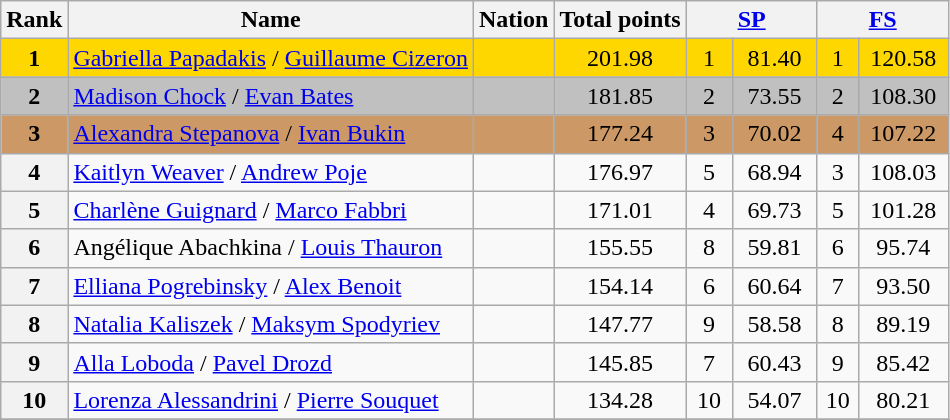<table class="wikitable sortable">
<tr>
<th>Rank</th>
<th>Name</th>
<th>Nation</th>
<th>Total points</th>
<th colspan="2" width="80px"><a href='#'>SP</a></th>
<th colspan="2" width="80px"><a href='#'>FS</a></th>
</tr>
<tr bgcolor="gold">
<td align="center"><strong>1</strong></td>
<td><a href='#'>Gabriella Papadakis</a> / <a href='#'>Guillaume Cizeron</a></td>
<td></td>
<td align="center">201.98</td>
<td align="center">1</td>
<td align="center">81.40</td>
<td align="center">1</td>
<td align="center">120.58</td>
</tr>
<tr bgcolor="silver">
<td align="center"><strong>2</strong></td>
<td><a href='#'>Madison Chock</a> / <a href='#'>Evan Bates</a></td>
<td></td>
<td align="center">181.85</td>
<td align="center">2</td>
<td align="center">73.55</td>
<td align="center">2</td>
<td align="center">108.30</td>
</tr>
<tr bgcolor="cc9966">
<td align="center"><strong>3</strong></td>
<td><a href='#'>Alexandra Stepanova</a> / <a href='#'>Ivan Bukin</a></td>
<td></td>
<td align="center">177.24</td>
<td align="center">3</td>
<td align="center">70.02</td>
<td align="center">4</td>
<td align="center">107.22</td>
</tr>
<tr>
<th>4</th>
<td><a href='#'>Kaitlyn Weaver</a> / <a href='#'>Andrew Poje</a></td>
<td></td>
<td align="center">176.97</td>
<td align="center">5</td>
<td align="center">68.94</td>
<td align="center">3</td>
<td align="center">108.03</td>
</tr>
<tr>
<th>5</th>
<td><a href='#'>Charlène Guignard</a> / <a href='#'>Marco Fabbri</a></td>
<td></td>
<td align="center">171.01</td>
<td align="center">4</td>
<td align="center">69.73</td>
<td align="center">5</td>
<td align="center">101.28</td>
</tr>
<tr>
<th>6</th>
<td>Angélique Abachkina / <a href='#'>Louis Thauron</a></td>
<td></td>
<td align="center">155.55</td>
<td align="center">8</td>
<td align="center">59.81</td>
<td align="center">6</td>
<td align="center">95.74</td>
</tr>
<tr>
<th>7</th>
<td><a href='#'>Elliana Pogrebinsky</a> / <a href='#'>Alex Benoit</a></td>
<td></td>
<td align="center">154.14</td>
<td align="center">6</td>
<td align="center">60.64</td>
<td align="center">7</td>
<td align="center">93.50</td>
</tr>
<tr>
<th>8</th>
<td><a href='#'>Natalia Kaliszek</a> / <a href='#'>Maksym Spodyriev</a></td>
<td></td>
<td align="center">147.77</td>
<td align="center">9</td>
<td align="center">58.58</td>
<td align="center">8</td>
<td align="center">89.19</td>
</tr>
<tr>
<th>9</th>
<td><a href='#'>Alla Loboda</a> / <a href='#'>Pavel Drozd</a></td>
<td></td>
<td align="center">145.85</td>
<td align="center">7</td>
<td align="center">60.43</td>
<td align="center">9</td>
<td align="center">85.42</td>
</tr>
<tr>
<th>10</th>
<td><a href='#'>Lorenza Alessandrini</a> / <a href='#'>Pierre Souquet</a></td>
<td></td>
<td align="center">134.28</td>
<td align="center">10</td>
<td align="center">54.07</td>
<td align="center">10</td>
<td align="center">80.21</td>
</tr>
<tr>
</tr>
</table>
